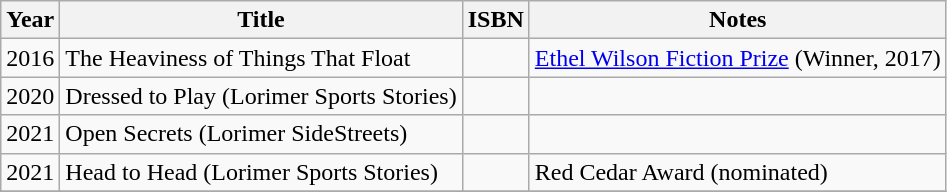<table class="wikitable sortable">
<tr>
<th>Year</th>
<th>Title</th>
<th>ISBN</th>
<th>Notes</th>
</tr>
<tr>
<td>2016</td>
<td>The Heaviness of Things That Float</td>
<td></td>
<td><a href='#'>Ethel Wilson Fiction Prize</a> (Winner, 2017)</td>
</tr>
<tr>
<td>2020</td>
<td>Dressed to Play (Lorimer Sports Stories)</td>
<td></td>
<td></td>
</tr>
<tr>
<td>2021</td>
<td>Open Secrets (Lorimer SideStreets)</td>
<td></td>
<td></td>
</tr>
<tr>
<td>2021</td>
<td>Head to Head (Lorimer Sports Stories)</td>
<td></td>
<td>Red Cedar Award (nominated)</td>
</tr>
<tr>
</tr>
</table>
